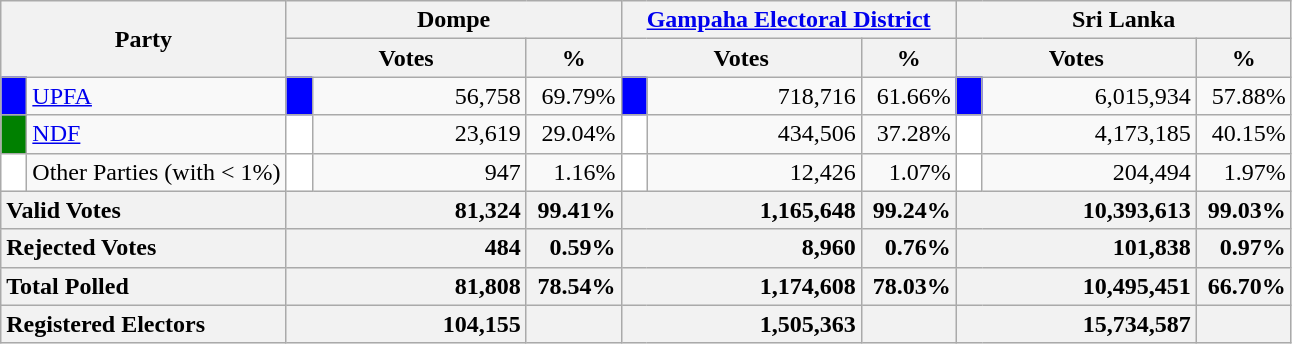<table class="wikitable">
<tr>
<th colspan="2" width="144px"rowspan="2">Party</th>
<th colspan="3" width="216px">Dompe</th>
<th colspan="3" width="216px"><a href='#'>Gampaha Electoral District</a></th>
<th colspan="3" width="216px">Sri Lanka</th>
</tr>
<tr>
<th colspan="2" width="144px">Votes</th>
<th>%</th>
<th colspan="2" width="144px">Votes</th>
<th>%</th>
<th colspan="2" width="144px">Votes</th>
<th>%</th>
</tr>
<tr>
<td style="background-color:blue;" width="10px"></td>
<td style="text-align:left;"><a href='#'>UPFA</a></td>
<td style="background-color:blue;" width="10px"></td>
<td style="text-align:right;">56,758</td>
<td style="text-align:right;">69.79%</td>
<td style="background-color:blue;" width="10px"></td>
<td style="text-align:right;">718,716</td>
<td style="text-align:right;">61.66%</td>
<td style="background-color:blue;" width="10px"></td>
<td style="text-align:right;">6,015,934</td>
<td style="text-align:right;">57.88%</td>
</tr>
<tr>
<td style="background-color:green;" width="10px"></td>
<td style="text-align:left;"><a href='#'>NDF</a></td>
<td style="background-color:white;" width="10px"></td>
<td style="text-align:right;">23,619</td>
<td style="text-align:right;">29.04%</td>
<td style="background-color:white;" width="10px"></td>
<td style="text-align:right;">434,506</td>
<td style="text-align:right;">37.28%</td>
<td style="background-color:white;" width="10px"></td>
<td style="text-align:right;">4,173,185</td>
<td style="text-align:right;">40.15%</td>
</tr>
<tr>
<td style="background-color:white;" width="10px"></td>
<td style="text-align:left;">Other Parties (with < 1%)</td>
<td style="background-color:white;" width="10px"></td>
<td style="text-align:right;">947</td>
<td style="text-align:right;">1.16%</td>
<td style="background-color:white;" width="10px"></td>
<td style="text-align:right;">12,426</td>
<td style="text-align:right;">1.07%</td>
<td style="background-color:white;" width="10px"></td>
<td style="text-align:right;">204,494</td>
<td style="text-align:right;">1.97%</td>
</tr>
<tr>
<th colspan="2" width="144px"style="text-align:left;">Valid Votes</th>
<th style="text-align:right;"colspan="2" width="144px">81,324</th>
<th style="text-align:right;">99.41%</th>
<th style="text-align:right;"colspan="2" width="144px">1,165,648</th>
<th style="text-align:right;">99.24%</th>
<th style="text-align:right;"colspan="2" width="144px">10,393,613</th>
<th style="text-align:right;">99.03%</th>
</tr>
<tr>
<th colspan="2" width="144px"style="text-align:left;">Rejected Votes</th>
<th style="text-align:right;"colspan="2" width="144px">484</th>
<th style="text-align:right;">0.59%</th>
<th style="text-align:right;"colspan="2" width="144px">8,960</th>
<th style="text-align:right;">0.76%</th>
<th style="text-align:right;"colspan="2" width="144px">101,838</th>
<th style="text-align:right;">0.97%</th>
</tr>
<tr>
<th colspan="2" width="144px"style="text-align:left;">Total Polled</th>
<th style="text-align:right;"colspan="2" width="144px">81,808</th>
<th style="text-align:right;">78.54%</th>
<th style="text-align:right;"colspan="2" width="144px">1,174,608</th>
<th style="text-align:right;">78.03%</th>
<th style="text-align:right;"colspan="2" width="144px">10,495,451</th>
<th style="text-align:right;">66.70%</th>
</tr>
<tr>
<th colspan="2" width="144px"style="text-align:left;">Registered Electors</th>
<th style="text-align:right;"colspan="2" width="144px">104,155</th>
<th></th>
<th style="text-align:right;"colspan="2" width="144px">1,505,363</th>
<th></th>
<th style="text-align:right;"colspan="2" width="144px">15,734,587</th>
<th></th>
</tr>
</table>
